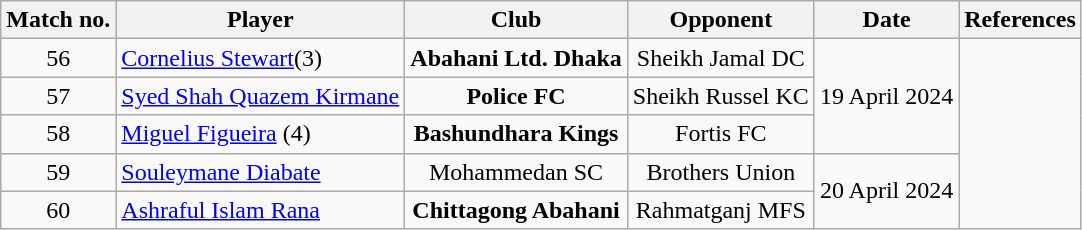<table class="wikitable" style="text-align:center">
<tr>
<th>Match no.</th>
<th>Player</th>
<th>Club</th>
<th>Opponent</th>
<th>Date</th>
<th><strong>References</strong></th>
</tr>
<tr>
<td>56</td>
<td align="left"> <a href='#'>Cornelius Stewart</a>(3)</td>
<td><strong>Abahani Ltd. Dhaka </strong></td>
<td>Sheikh Jamal DC</td>
<td rowspan="3">19 April 2024</td>
<td rowspan="5"></td>
</tr>
<tr>
<td>57</td>
<td align="left"> <a href='#'>Syed Shah Quazem Kirmane</a></td>
<td><strong>Police FC</strong></td>
<td>Sheikh Russel KC</td>
</tr>
<tr>
<td>58</td>
<td align="left"> <a href='#'>Miguel Figueira</a> (4)</td>
<td><strong>Bashundhara Kings</strong></td>
<td>Fortis FC</td>
</tr>
<tr>
<td>59</td>
<td align="left"> <a href='#'>Souleymane Diabate</a></td>
<td>Mohammedan SC</td>
<td>Brothers Union</td>
<td rowspan="2">20 April 2024</td>
</tr>
<tr>
<td>60</td>
<td align="left"> <a href='#'>Ashraful Islam Rana</a></td>
<td><strong>Chittagong Abahani</strong></td>
<td>Rahmatganj MFS</td>
</tr>
</table>
